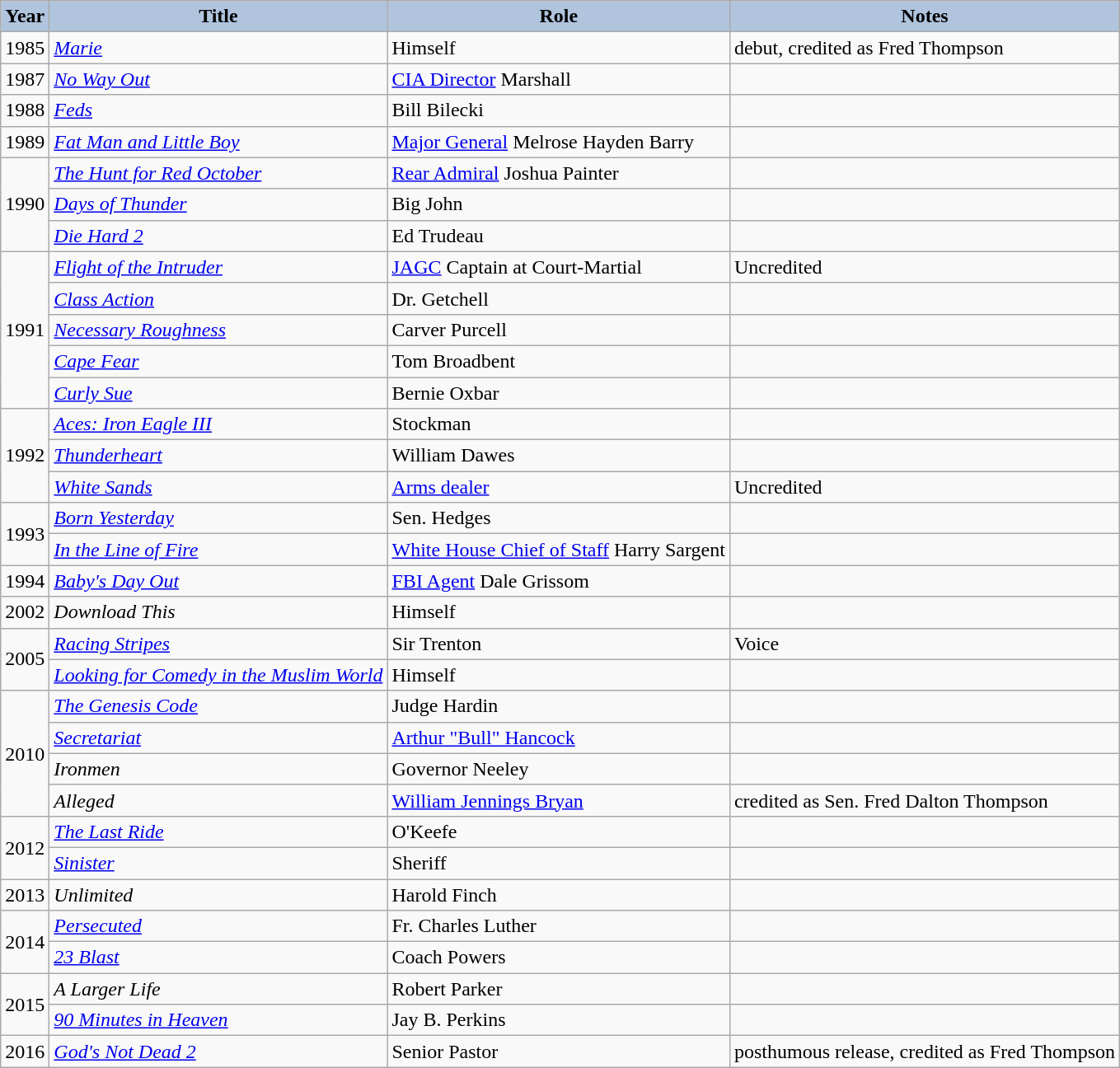<table class="wikitable sortable">
<tr style="text-align:center;">
<th style="background:#B0C4DE;">Year</th>
<th style="background:#B0C4DE;">Title</th>
<th style="background:#B0C4DE;">Role</th>
<th style="background:#B0C4DE;">Notes</th>
</tr>
<tr>
<td>1985</td>
<td><em><a href='#'>Marie</a></em></td>
<td>Himself</td>
<td>debut, credited as Fred Thompson</td>
</tr>
<tr>
<td>1987</td>
<td><em><a href='#'>No Way Out</a></em></td>
<td><a href='#'>CIA Director</a> Marshall</td>
<td></td>
</tr>
<tr>
<td>1988</td>
<td><em><a href='#'>Feds</a></em></td>
<td>Bill Bilecki</td>
<td></td>
</tr>
<tr>
<td>1989</td>
<td><em><a href='#'>Fat Man and Little Boy</a></em></td>
<td><a href='#'>Major General</a> Melrose Hayden Barry</td>
<td></td>
</tr>
<tr>
<td rowspan="3">1990</td>
<td><em><a href='#'>The Hunt for Red October</a></em></td>
<td><a href='#'>Rear Admiral</a> Joshua Painter</td>
<td></td>
</tr>
<tr>
<td><em><a href='#'>Days of Thunder</a></em></td>
<td>Big John</td>
<td></td>
</tr>
<tr>
<td><em><a href='#'>Die Hard 2</a></em></td>
<td>Ed Trudeau</td>
<td></td>
</tr>
<tr>
<td rowspan="5">1991</td>
<td><em><a href='#'>Flight of the Intruder</a></em></td>
<td><a href='#'>JAGC</a> Captain at Court-Martial</td>
<td>Uncredited</td>
</tr>
<tr>
<td><em><a href='#'>Class Action</a></em></td>
<td>Dr. Getchell</td>
<td></td>
</tr>
<tr>
<td><em><a href='#'>Necessary Roughness</a></em></td>
<td>Carver Purcell</td>
<td></td>
</tr>
<tr>
<td><em><a href='#'>Cape Fear</a></em></td>
<td>Tom Broadbent</td>
<td></td>
</tr>
<tr>
<td><em><a href='#'>Curly Sue</a></em></td>
<td>Bernie Oxbar</td>
<td></td>
</tr>
<tr>
<td rowspan="3">1992</td>
<td><em><a href='#'>Aces: Iron Eagle III</a></em></td>
<td>Stockman</td>
<td></td>
</tr>
<tr>
<td><em><a href='#'>Thunderheart</a></em></td>
<td>William Dawes</td>
<td></td>
</tr>
<tr>
<td><em><a href='#'>White Sands</a></em></td>
<td><a href='#'>Arms dealer</a></td>
<td>Uncredited</td>
</tr>
<tr>
<td rowspan="2">1993</td>
<td><em><a href='#'>Born Yesterday</a></em></td>
<td>Sen. Hedges</td>
<td></td>
</tr>
<tr>
<td><em><a href='#'>In the Line of Fire</a></em></td>
<td><a href='#'>White House Chief of Staff</a> Harry Sargent</td>
<td></td>
</tr>
<tr>
<td>1994</td>
<td><em><a href='#'>Baby's Day Out</a></em></td>
<td><a href='#'>FBI Agent</a> Dale Grissom</td>
<td></td>
</tr>
<tr>
<td>2002</td>
<td><em>Download This</em></td>
<td>Himself</td>
<td></td>
</tr>
<tr>
<td rowspan="2">2005</td>
<td><em><a href='#'>Racing Stripes</a></em></td>
<td>Sir Trenton</td>
<td>Voice</td>
</tr>
<tr>
<td><em><a href='#'>Looking for Comedy in the Muslim World</a></em></td>
<td>Himself</td>
<td></td>
</tr>
<tr>
<td rowspan="4">2010</td>
<td><em><a href='#'>The Genesis Code</a></em></td>
<td>Judge Hardin</td>
<td></td>
</tr>
<tr>
<td><em><a href='#'>Secretariat</a></em></td>
<td><a href='#'>Arthur "Bull" Hancock</a></td>
<td></td>
</tr>
<tr>
<td><em>Ironmen</em></td>
<td>Governor Neeley</td>
<td></td>
</tr>
<tr>
<td><em>Alleged</em></td>
<td><a href='#'>William Jennings Bryan</a></td>
<td>credited as Sen. Fred Dalton Thompson</td>
</tr>
<tr>
<td rowspan="2">2012</td>
<td><em><a href='#'>The Last Ride</a></em></td>
<td>O'Keefe</td>
<td></td>
</tr>
<tr>
<td><em><a href='#'>Sinister</a></em></td>
<td>Sheriff</td>
<td></td>
</tr>
<tr>
<td>2013</td>
<td><em>Unlimited</em></td>
<td>Harold Finch</td>
<td></td>
</tr>
<tr>
<td rowspan="2">2014</td>
<td><em><a href='#'>Persecuted</a></em></td>
<td>Fr. Charles Luther</td>
<td></td>
</tr>
<tr>
<td><em><a href='#'>23 Blast</a></em></td>
<td>Coach Powers</td>
<td></td>
</tr>
<tr>
<td rowspan="2">2015</td>
<td><em>A Larger Life</em></td>
<td>Robert Parker</td>
<td></td>
</tr>
<tr>
<td><em><a href='#'>90 Minutes in Heaven</a></em></td>
<td>Jay B. Perkins</td>
<td></td>
</tr>
<tr>
<td>2016</td>
<td><em><a href='#'>God's Not Dead 2</a></em></td>
<td>Senior Pastor</td>
<td>posthumous release, credited as Fred Thompson</td>
</tr>
</table>
